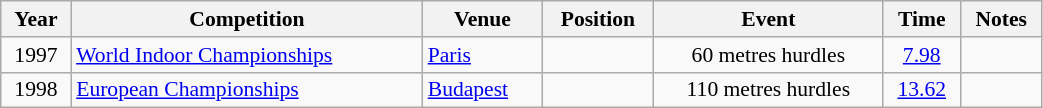<table class="wikitable" width=55% style="font-size:90%; text-align:center;">
<tr>
<th>Year</th>
<th>Competition</th>
<th>Venue</th>
<th>Position</th>
<th>Event</th>
<th>Time</th>
<th>Notes</th>
</tr>
<tr>
<td>1997</td>
<td align=left><a href='#'>World Indoor Championships</a></td>
<td align=left> <a href='#'>Paris</a></td>
<td></td>
<td>60 metres hurdles</td>
<td><a href='#'>7.98</a></td>
<td></td>
</tr>
<tr>
<td>1998</td>
<td align=left><a href='#'>European Championships</a></td>
<td align=left> <a href='#'>Budapest</a></td>
<td></td>
<td>110 metres hurdles</td>
<td><a href='#'>13.62</a></td>
<td></td>
</tr>
</table>
